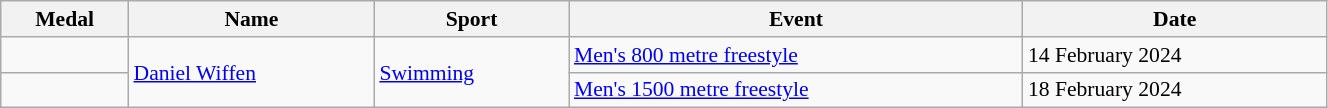<table class="wikitable sortable" style="font-size:90%; width:70%;">
<tr>
<th>Medal</th>
<th>Name</th>
<th>Sport</th>
<th>Event</th>
<th>Date</th>
</tr>
<tr>
<td></td>
<td rowspan=2><a href='#'>Daniel Wiffen</a></td>
<td rowspan=2><a href='#'>Swimming</a></td>
<td><a href='#'>Men's 800 metre freestyle</a></td>
<td>14 February 2024</td>
</tr>
<tr>
<td></td>
<td><a href='#'>Men's 1500 metre freestyle</a></td>
<td>18 February 2024</td>
</tr>
</table>
